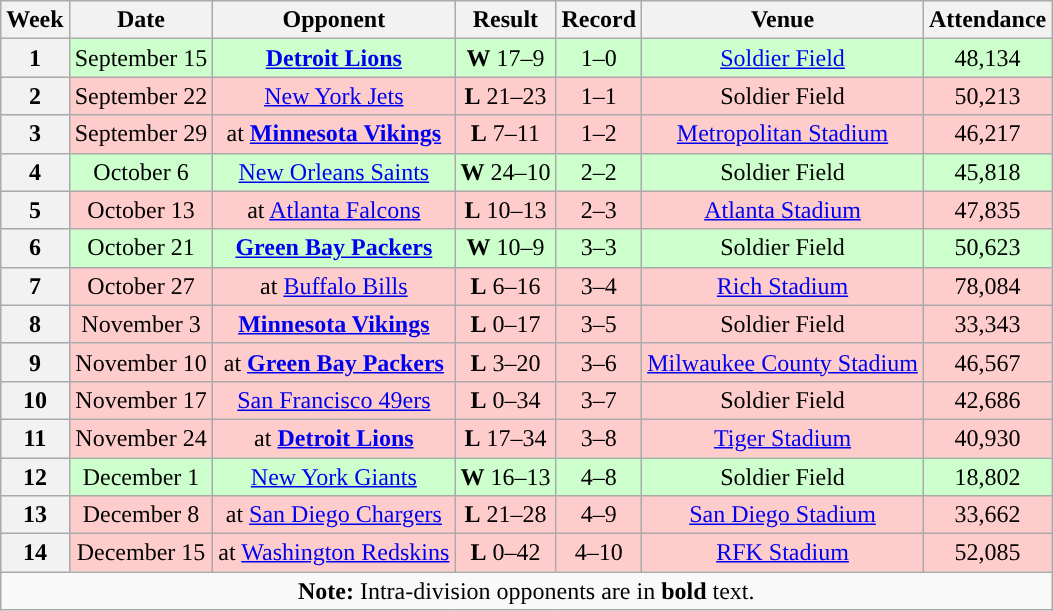<table class="wikitable" style="text-align:center">
<tr>
<th>Week</th>
<th>Date</th>
<th>Opponent</th>
<th>Result</th>
<th>Record</th>
<th>Venue</th>
<th>Attendance</th>
</tr>
<tr style="background:#cfc">
<th>1</th>
<td>September 15</td>
<td><strong><a href='#'>Detroit Lions</a></strong></td>
<td><strong>W</strong> 17–9</td>
<td>1–0</td>
<td><a href='#'>Soldier Field</a></td>
<td>48,134</td>
</tr>
<tr style="background:#fcc">
<th>2</th>
<td>September 22</td>
<td><a href='#'>New York Jets</a></td>
<td><strong>L</strong> 21–23</td>
<td>1–1</td>
<td>Soldier Field</td>
<td>50,213</td>
</tr>
<tr style="background:#fcc">
<th>3</th>
<td>September 29</td>
<td>at <strong><a href='#'>Minnesota Vikings</a></strong></td>
<td><strong>L</strong> 7–11</td>
<td>1–2</td>
<td><a href='#'>Metropolitan Stadium</a></td>
<td>46,217</td>
</tr>
<tr style="background:#cfc">
<th>4</th>
<td>October 6</td>
<td><a href='#'>New Orleans Saints</a></td>
<td><strong>W</strong> 24–10</td>
<td>2–2</td>
<td>Soldier Field</td>
<td>45,818</td>
</tr>
<tr style="background:#fcc">
<th>5</th>
<td>October 13</td>
<td>at <a href='#'>Atlanta Falcons</a></td>
<td><strong>L</strong> 10–13</td>
<td>2–3</td>
<td><a href='#'>Atlanta Stadium</a></td>
<td>47,835</td>
</tr>
<tr style="background:#cfc">
<th>6</th>
<td>October 21</td>
<td><strong><a href='#'>Green Bay Packers</a></strong></td>
<td><strong>W</strong> 10–9</td>
<td>3–3</td>
<td>Soldier Field</td>
<td>50,623</td>
</tr>
<tr style="background:#fcc">
<th>7</th>
<td>October 27</td>
<td>at <a href='#'>Buffalo Bills</a></td>
<td><strong>L</strong> 6–16</td>
<td>3–4</td>
<td><a href='#'>Rich Stadium</a></td>
<td>78,084</td>
</tr>
<tr style="background:#fcc">
<th>8</th>
<td>November 3</td>
<td><strong><a href='#'>Minnesota Vikings</a></strong></td>
<td><strong>L</strong> 0–17</td>
<td>3–5</td>
<td>Soldier Field</td>
<td>33,343</td>
</tr>
<tr style="background:#fcc">
<th>9</th>
<td>November 10</td>
<td>at <strong><a href='#'>Green Bay Packers</a></strong></td>
<td><strong>L</strong> 3–20</td>
<td>3–6</td>
<td><a href='#'>Milwaukee County Stadium</a></td>
<td>46,567</td>
</tr>
<tr style="background:#fcc">
<th>10</th>
<td>November 17</td>
<td><a href='#'>San Francisco 49ers</a></td>
<td><strong>L</strong> 0–34</td>
<td>3–7</td>
<td>Soldier Field</td>
<td>42,686</td>
</tr>
<tr style="background:#fcc">
<th>11</th>
<td>November 24</td>
<td>at <strong><a href='#'>Detroit Lions</a></strong></td>
<td><strong>L</strong> 17–34</td>
<td>3–8</td>
<td><a href='#'>Tiger Stadium</a></td>
<td>40,930</td>
</tr>
<tr style="background:#cfc">
<th>12</th>
<td>December 1</td>
<td><a href='#'>New York Giants</a></td>
<td><strong>W</strong> 16–13</td>
<td>4–8</td>
<td>Soldier Field</td>
<td>18,802</td>
</tr>
<tr style="background:#fcc">
<th>13</th>
<td>December 8</td>
<td>at <a href='#'>San Diego Chargers</a></td>
<td><strong>L</strong> 21–28</td>
<td>4–9</td>
<td><a href='#'>San Diego Stadium</a></td>
<td>33,662</td>
</tr>
<tr style="background:#fcc">
<th>14</th>
<td>December 15</td>
<td>at <a href='#'>Washington Redskins</a></td>
<td><strong>L</strong> 0–42</td>
<td>4–10</td>
<td><a href='#'>RFK Stadium</a></td>
<td>52,085</td>
</tr>
<tr>
<td colspan="8"><strong>Note:</strong> Intra-division opponents are in <strong>bold</strong> text.</td>
</tr>
</table>
